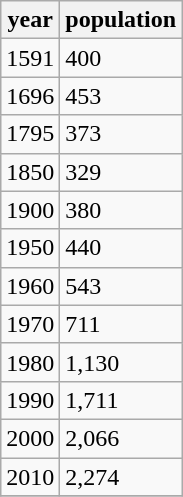<table class="wikitable">
<tr>
<th>year</th>
<th>population</th>
</tr>
<tr>
<td>1591</td>
<td>400</td>
</tr>
<tr>
<td>1696</td>
<td>453</td>
</tr>
<tr>
<td>1795</td>
<td>373</td>
</tr>
<tr>
<td>1850</td>
<td>329</td>
</tr>
<tr>
<td>1900</td>
<td>380</td>
</tr>
<tr>
<td>1950</td>
<td>440</td>
</tr>
<tr>
<td>1960</td>
<td>543</td>
</tr>
<tr>
<td>1970</td>
<td>711</td>
</tr>
<tr>
<td>1980</td>
<td>1,130</td>
</tr>
<tr>
<td>1990</td>
<td>1,711</td>
</tr>
<tr>
<td>2000</td>
<td>2,066</td>
</tr>
<tr>
<td>2010</td>
<td>2,274</td>
</tr>
<tr>
</tr>
</table>
